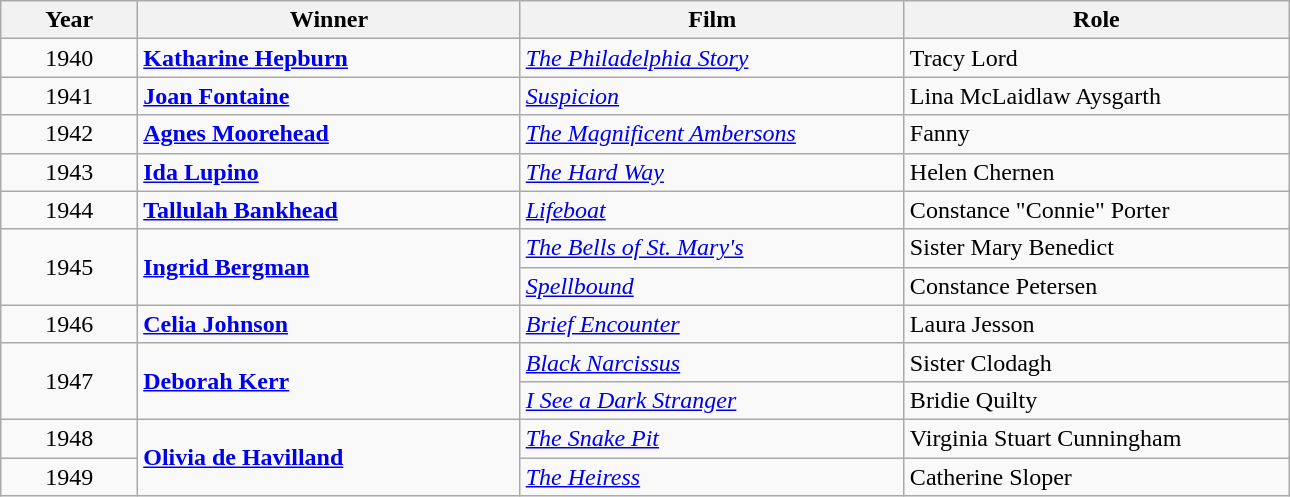<table class="wikitable" width="68%" cellpadding="5">
<tr>
<th width="100"><strong>Year</strong></th>
<th width="300"><strong>Winner</strong></th>
<th width="300"><strong>Film</strong></th>
<th width="300"><strong>Role</strong></th>
</tr>
<tr>
<td style="text-align:center;">1940</td>
<td><strong><a href='#'>Katharine Hepburn</a></strong></td>
<td><em><a href='#'>The Philadelphia Story</a></em></td>
<td>Tracy Lord</td>
</tr>
<tr>
<td style="text-align:center;">1941</td>
<td><strong><a href='#'>Joan Fontaine</a></strong></td>
<td><em><a href='#'>Suspicion</a> </em></td>
<td>Lina McLaidlaw Aysgarth</td>
</tr>
<tr>
<td style="text-align:center;">1942</td>
<td><strong><a href='#'>Agnes Moorehead</a></strong></td>
<td><em><a href='#'>The Magnificent Ambersons</a></em></td>
<td>Fanny</td>
</tr>
<tr>
<td style="text-align:center;">1943</td>
<td><strong><a href='#'>Ida Lupino</a></strong></td>
<td><em><a href='#'>The Hard Way</a> </em></td>
<td>Helen Chernen</td>
</tr>
<tr>
<td style="text-align:center;">1944</td>
<td><strong><a href='#'>Tallulah Bankhead</a></strong></td>
<td><em><a href='#'>Lifeboat</a></em></td>
<td>Constance "Connie" Porter</td>
</tr>
<tr>
<td rowspan="2" style="text-align:center;">1945</td>
<td Rowspan="2"><strong><a href='#'>Ingrid Bergman</a></strong></td>
<td><em><a href='#'>The Bells of St. Mary's</a></em></td>
<td>Sister Mary Benedict</td>
</tr>
<tr>
<td><em><a href='#'>Spellbound</a></em></td>
<td>Constance Petersen</td>
</tr>
<tr>
<td style="text-align:center;">1946</td>
<td><strong><a href='#'>Celia Johnson</a></strong></td>
<td><em><a href='#'>Brief Encounter</a></em></td>
<td>Laura Jesson</td>
</tr>
<tr>
<td rowspan="2" style="text-align:center;">1947</td>
<td rowspan="2"><strong><a href='#'>Deborah Kerr</a></strong></td>
<td><em><a href='#'>Black Narcissus</a></em></td>
<td>Sister Clodagh</td>
</tr>
<tr>
<td><em><a href='#'>I See a Dark Stranger</a></em></td>
<td>Bridie Quilty</td>
</tr>
<tr>
<td style="text-align:center;">1948</td>
<td rowspan=2><strong><a href='#'>Olivia de Havilland</a></strong></td>
<td><em><a href='#'>The Snake Pit</a></em></td>
<td>Virginia Stuart Cunningham</td>
</tr>
<tr>
<td style="text-align:center;">1949</td>
<td><em><a href='#'>The Heiress</a></em></td>
<td>Catherine Sloper</td>
</tr>
</table>
